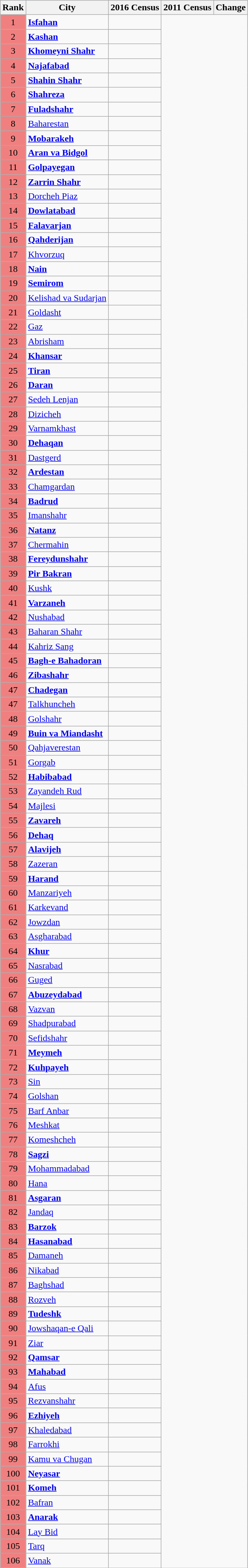<table class="wikitable sortable">
<tr>
<th>Rank</th>
<th>City</th>
<th>2016 Census</th>
<th>2011 Census</th>
<th>Change</th>
</tr>
<tr>
<td align=center bgcolor="F08080">1</td>
<td><strong><a href='#'>Isfahan</a></strong></td>
<td></td>
</tr>
<tr>
<td align=center bgcolor="F08080">2</td>
<td><strong><a href='#'>Kashan</a></strong></td>
<td></td>
</tr>
<tr>
<td align=center bgcolor="F08080">3</td>
<td><strong><a href='#'>Khomeyni Shahr</a></strong></td>
<td></td>
</tr>
<tr>
<td align=center bgcolor="F08080">4</td>
<td><strong><a href='#'>Najafabad</a></strong></td>
<td></td>
</tr>
<tr>
<td align=center bgcolor="F08080">5</td>
<td><strong><a href='#'>Shahin Shahr</a></strong></td>
<td></td>
</tr>
<tr>
<td align=center bgcolor="F08080">6</td>
<td><strong><a href='#'>Shahreza</a></strong></td>
<td></td>
</tr>
<tr>
<td align=center bgcolor="F08080">7</td>
<td><strong><a href='#'>Fuladshahr</a></strong></td>
<td></td>
</tr>
<tr>
<td align=center bgcolor="F08080">8</td>
<td><a href='#'>Baharestan</a></td>
<td></td>
</tr>
<tr>
<td align=center bgcolor="F08080">9</td>
<td><strong><a href='#'>Mobarakeh</a></strong></td>
<td></td>
</tr>
<tr>
<td align=center bgcolor="F08080">10</td>
<td><strong><a href='#'>Aran va Bidgol</a></strong></td>
<td></td>
</tr>
<tr>
<td align=center bgcolor="F08080">11</td>
<td><strong><a href='#'>Golpayegan</a></strong></td>
<td></td>
</tr>
<tr>
<td align=center bgcolor="F08080">12</td>
<td><strong><a href='#'>Zarrin Shahr</a></strong></td>
<td></td>
</tr>
<tr>
<td align=center bgcolor="F08080">13</td>
<td><a href='#'>Dorcheh Piaz</a></td>
<td></td>
</tr>
<tr>
<td align=center bgcolor="F08080">14</td>
<td><strong><a href='#'>Dowlatabad</a></strong></td>
<td></td>
</tr>
<tr>
<td align=center bgcolor="F08080">15</td>
<td><strong><a href='#'>Falavarjan</a></strong></td>
<td></td>
</tr>
<tr>
<td align=center bgcolor="F08080">16</td>
<td><strong><a href='#'>Qahderijan</a></strong></td>
<td></td>
</tr>
<tr>
<td align=center bgcolor="F08080">17</td>
<td><a href='#'>Khvorzuq</a></td>
<td></td>
</tr>
<tr>
<td align=center bgcolor="F08080">18</td>
<td><strong><a href='#'>Nain</a></strong></td>
<td></td>
</tr>
<tr>
<td align=center bgcolor="F08080">19</td>
<td><strong><a href='#'>Semirom</a></strong></td>
<td></td>
</tr>
<tr>
<td align=center bgcolor="F08080">20</td>
<td><a href='#'>Kelishad va Sudarjan</a></td>
<td></td>
</tr>
<tr>
<td align=center bgcolor="F08080">21</td>
<td><a href='#'>Goldasht</a></td>
<td></td>
</tr>
<tr>
<td align=center bgcolor="F08080">22</td>
<td><a href='#'>Gaz</a></td>
<td></td>
</tr>
<tr>
<td align=center bgcolor="F08080">23</td>
<td><a href='#'>Abrisham</a></td>
<td></td>
</tr>
<tr>
<td align=center bgcolor="F08080">24</td>
<td><strong><a href='#'>Khansar</a></strong></td>
<td></td>
</tr>
<tr>
<td align=center bgcolor="F08080">25</td>
<td><strong><a href='#'>Tiran</a></strong></td>
<td></td>
</tr>
<tr>
<td align=center bgcolor="F08080">26</td>
<td><strong><a href='#'>Daran</a></strong></td>
<td></td>
</tr>
<tr>
<td align=center bgcolor="F08080">27</td>
<td><a href='#'>Sedeh Lenjan</a></td>
<td></td>
</tr>
<tr>
<td align=center bgcolor="F08080">28</td>
<td><a href='#'>Dizicheh</a></td>
<td></td>
</tr>
<tr>
<td align=center bgcolor="F08080">29</td>
<td><a href='#'>Varnamkhast</a></td>
<td></td>
</tr>
<tr>
<td align=center bgcolor="F08080">30</td>
<td><strong><a href='#'>Dehaqan</a></strong></td>
<td></td>
</tr>
<tr>
<td align=center bgcolor="F08080">31</td>
<td><a href='#'>Dastgerd</a></td>
<td></td>
</tr>
<tr>
<td align=center bgcolor="F08080">32</td>
<td><strong><a href='#'>Ardestan</a></strong></td>
<td></td>
</tr>
<tr>
<td align=center bgcolor="F08080">33</td>
<td><a href='#'>Chamgardan</a></td>
<td></td>
</tr>
<tr>
<td align=center bgcolor="F08080">34</td>
<td><strong><a href='#'>Badrud</a></strong></td>
<td></td>
</tr>
<tr>
<td align=center bgcolor="F08080">35</td>
<td><a href='#'>Imanshahr</a></td>
<td></td>
</tr>
<tr>
<td align=center bgcolor="F08080">36</td>
<td><strong><a href='#'>Natanz</a></strong></td>
<td></td>
</tr>
<tr>
<td align=center bgcolor="F08080">37</td>
<td><a href='#'>Chermahin</a></td>
<td></td>
</tr>
<tr>
<td align=center bgcolor="F08080">38</td>
<td><strong><a href='#'>Fereydunshahr</a></strong></td>
<td></td>
</tr>
<tr>
<td align=center bgcolor="F08080">39</td>
<td><strong><a href='#'>Pir Bakran</a></strong></td>
<td></td>
</tr>
<tr>
<td align=center bgcolor="F08080">40</td>
<td><a href='#'>Kushk</a></td>
<td></td>
</tr>
<tr>
<td align=center bgcolor="F08080">41</td>
<td><strong><a href='#'>Varzaneh</a></strong></td>
<td></td>
</tr>
<tr>
<td align=center bgcolor="F08080">42</td>
<td><a href='#'>Nushabad</a></td>
<td></td>
</tr>
<tr>
<td align=center bgcolor="F08080">43</td>
<td><a href='#'>Baharan Shahr</a></td>
<td></td>
</tr>
<tr>
<td align=center bgcolor="F08080">44</td>
<td><a href='#'>Kahriz Sang</a></td>
<td></td>
</tr>
<tr>
<td align=center bgcolor="F08080">45</td>
<td><strong><a href='#'>Bagh-e Bahadoran</a></strong></td>
<td></td>
</tr>
<tr>
<td align=center bgcolor="F08080">46</td>
<td><strong><a href='#'>Zibashahr</a></strong></td>
<td></td>
</tr>
<tr>
<td align=center bgcolor="F08080">47</td>
<td><strong><a href='#'>Chadegan</a></strong></td>
<td></td>
</tr>
<tr>
<td align=center bgcolor="F08080">47</td>
<td><a href='#'>Talkhuncheh</a></td>
<td></td>
</tr>
<tr>
<td align=center bgcolor="F08080">48</td>
<td><a href='#'>Golshahr</a></td>
<td></td>
</tr>
<tr>
<td align=center bgcolor="F08080">49</td>
<td><strong><a href='#'>Buin va Miandasht</a></strong></td>
<td></td>
</tr>
<tr>
<td align=center bgcolor="F08080">50</td>
<td><a href='#'>Qahjaverestan</a></td>
<td></td>
</tr>
<tr>
<td align="center" bgcolor="F08080">51</td>
<td><a href='#'>Gorgab</a></td>
<td></td>
</tr>
<tr>
<td align="center" bgcolor="F08080">52</td>
<td><strong><a href='#'>Habibabad</a></strong></td>
<td></td>
</tr>
<tr>
<td align=center bgcolor="F08080">53</td>
<td><a href='#'>Zayandeh Rud</a></td>
<td></td>
</tr>
<tr>
<td align="center" bgcolor="F08080">54</td>
<td><a href='#'>Majlesi</a></td>
<td></td>
</tr>
<tr>
<td align="center" bgcolor="F08080">55</td>
<td><strong><a href='#'>Zavareh</a></strong></td>
<td></td>
</tr>
<tr>
<td align="center" bgcolor="F08080">56</td>
<td><strong><a href='#'>Dehaq</a></strong></td>
<td></td>
</tr>
<tr>
<td align="center" bgcolor="F08080">57</td>
<td><strong><a href='#'>Alavijeh</a></strong></td>
<td></td>
</tr>
<tr>
<td align="center" bgcolor="F08080">58</td>
<td><a href='#'>Zazeran</a></td>
<td></td>
</tr>
<tr>
<td align="center" bgcolor="F08080">59</td>
<td><strong><a href='#'>Harand</a></strong></td>
<td></td>
</tr>
<tr>
<td align="center" bgcolor="F08080">60</td>
<td><a href='#'>Manzariyeh</a></td>
<td></td>
</tr>
<tr>
<td align="center" bgcolor="F08080">61</td>
<td><a href='#'>Karkevand</a></td>
<td></td>
</tr>
<tr>
<td align="center" bgcolor="F08080">62</td>
<td><a href='#'>Jowzdan</a></td>
<td></td>
</tr>
<tr>
<td align=center bgcolor="F08080">63</td>
<td><a href='#'>Asgharabad</a></td>
<td></td>
</tr>
<tr>
<td align=center bgcolor="F08080">64</td>
<td><strong><a href='#'>Khur</a></strong></td>
<td></td>
</tr>
<tr>
<td align=center bgcolor="F08080">65</td>
<td><a href='#'>Nasrabad</a></td>
<td></td>
</tr>
<tr>
<td align=center bgcolor="F08080">66</td>
<td><a href='#'>Guged</a></td>
<td></td>
</tr>
<tr>
<td align="center" bgcolor="F08080">67</td>
<td><strong><a href='#'>Abuzeydabad</a></strong></td>
<td></td>
</tr>
<tr>
<td align="center" bgcolor="F08080">68</td>
<td><a href='#'>Vazvan</a></td>
<td></td>
</tr>
<tr>
<td align=center bgcolor="F08080">69</td>
<td><a href='#'>Shadpurabad</a></td>
<td></td>
</tr>
<tr>
<td align="center" bgcolor="F08080">70</td>
<td><a href='#'>Sefidshahr</a></td>
<td></td>
</tr>
<tr>
<td align="center" bgcolor="F08080">71</td>
<td><strong><a href='#'>Meymeh</a></strong></td>
<td></td>
</tr>
<tr>
<td align="center" bgcolor="F08080">72</td>
<td><strong><a href='#'>Kuhpayeh</a></strong></td>
<td></td>
</tr>
<tr>
<td align="center" bgcolor="F08080">73</td>
<td><a href='#'>Sin</a></td>
<td></td>
</tr>
<tr>
<td align="center" bgcolor="F08080">74</td>
<td><a href='#'>Golshan</a></td>
<td></td>
</tr>
<tr>
<td align="center" bgcolor="F08080">75</td>
<td><a href='#'>Barf Anbar</a></td>
<td></td>
</tr>
<tr>
<td align="center" bgcolor="F08080">76</td>
<td><a href='#'>Meshkat</a></td>
<td></td>
</tr>
<tr>
<td align=center bgcolor="F08080">77</td>
<td><a href='#'>Komeshcheh</a></td>
<td></td>
</tr>
<tr>
<td align="center" bgcolor="F08080">78</td>
<td><strong><a href='#'>Sagzi</a></strong></td>
<td></td>
</tr>
<tr>
<td align="center" bgcolor="F08080">79</td>
<td><a href='#'>Mohammadabad</a></td>
<td></td>
</tr>
<tr>
<td align="center" bgcolor="F08080">80</td>
<td><a href='#'>Hana</a></td>
<td></td>
</tr>
<tr>
<td align="center" bgcolor="F08080">81</td>
<td><strong><a href='#'>Asgaran</a></strong></td>
<td></td>
</tr>
<tr>
<td align="center" bgcolor="F08080">82</td>
<td><a href='#'>Jandaq</a></td>
<td></td>
</tr>
<tr>
<td align="center" bgcolor="F08080">83</td>
<td><strong><a href='#'>Barzok</a></strong></td>
<td></td>
</tr>
<tr>
<td align=center bgcolor="F08080">84</td>
<td><strong><a href='#'>Hasanabad</a></strong></td>
<td></td>
</tr>
<tr>
<td align="center" bgcolor="F08080">85</td>
<td><a href='#'>Damaneh</a></td>
<td></td>
</tr>
<tr>
<td align="center" bgcolor="F08080">86</td>
<td><a href='#'>Nikabad</a></td>
<td></td>
</tr>
<tr>
<td align="center" bgcolor="F08080">87</td>
<td><a href='#'>Baghshad</a></td>
<td></td>
</tr>
<tr>
<td align="center" bgcolor="F08080">88</td>
<td><a href='#'>Rozveh</a></td>
<td></td>
</tr>
<tr>
<td align="center" bgcolor="F08080">89</td>
<td><strong><a href='#'>Tudeshk</a></strong></td>
<td></td>
</tr>
<tr>
<td align="center" bgcolor="F08080">90</td>
<td><a href='#'>Jowshaqan-e Qali</a></td>
<td></td>
</tr>
<tr>
<td align="center" bgcolor="F08080">91</td>
<td><a href='#'>Ziar</a></td>
<td></td>
</tr>
<tr>
<td align="center" bgcolor="F08080">92</td>
<td><strong><a href='#'>Qamsar</a></strong></td>
<td></td>
</tr>
<tr>
<td align="center" bgcolor="F08080">93</td>
<td><strong><a href='#'>Mahabad</a></strong></td>
<td></td>
</tr>
<tr>
<td align="center" bgcolor="F08080">94</td>
<td><a href='#'>Afus</a></td>
<td></td>
</tr>
<tr>
<td align="center" bgcolor="F08080">95</td>
<td><a href='#'>Rezvanshahr</a></td>
<td></td>
</tr>
<tr>
<td align="center" bgcolor="F08080">96</td>
<td><strong><a href='#'>Ezhiyeh</a></strong></td>
<td></td>
</tr>
<tr>
<td align="center" bgcolor="F08080">97</td>
<td><a href='#'>Khaledabad</a></td>
<td></td>
</tr>
<tr>
<td align="center" bgcolor="F08080">98</td>
<td><a href='#'>Farrokhi</a></td>
<td></td>
</tr>
<tr>
<td align="center" bgcolor="F08080">99</td>
<td><a href='#'>Kamu va Chugan</a></td>
<td></td>
</tr>
<tr>
<td align="center" bgcolor="F08080">100</td>
<td><strong><a href='#'>Neyasar</a></strong></td>
<td></td>
</tr>
<tr>
<td align="center" bgcolor="F08080">101</td>
<td><strong><a href='#'>Komeh</a></strong></td>
<td></td>
</tr>
<tr>
<td align="center" bgcolor="F08080">102</td>
<td><a href='#'>Bafran</a></td>
<td></td>
</tr>
<tr>
<td align="center" bgcolor="F08080">103</td>
<td><strong><a href='#'>Anarak</a></strong></td>
<td></td>
</tr>
<tr>
<td align="center" bgcolor="F08080">104</td>
<td><a href='#'>Lay Bid</a></td>
<td></td>
</tr>
<tr>
<td align="center" bgcolor="F08080">105</td>
<td><a href='#'>Tarq</a></td>
<td></td>
</tr>
<tr>
<td align="center" bgcolor="F08080">106</td>
<td><a href='#'>Vanak</a></td>
<td></td>
</tr>
<tr>
</tr>
</table>
